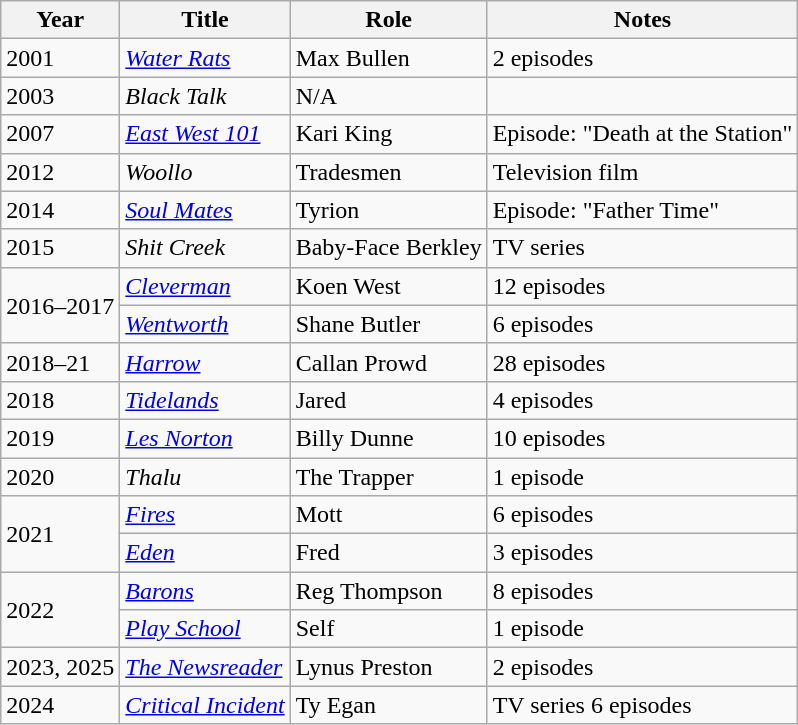<table class="wikitable">
<tr>
<th><strong>Year</strong></th>
<th><strong>Title</strong></th>
<th><strong>Role</strong></th>
<th><strong>Notes</strong></th>
</tr>
<tr>
<td>2001</td>
<td><em><a href='#'>Water Rats</a></em></td>
<td>Max Bullen</td>
<td>2 episodes</td>
</tr>
<tr>
<td>2003</td>
<td><em>Black Talk</em></td>
<td>N/A</td>
<td></td>
</tr>
<tr>
<td>2007</td>
<td><em><a href='#'>East West 101</a></em></td>
<td>Kari King</td>
<td>Episode: "Death at the Station"</td>
</tr>
<tr>
<td>2012</td>
<td><em>Woollo</em></td>
<td>Tradesmen</td>
<td>Television film</td>
</tr>
<tr>
<td>2014</td>
<td><em><a href='#'>Soul Mates</a></em></td>
<td>Tyrion</td>
<td>Episode: "Father Time"</td>
</tr>
<tr>
<td>2015</td>
<td><em>Shit Creek</em></td>
<td>Baby-Face Berkley</td>
<td>TV series</td>
</tr>
<tr>
<td rowspan="2">2016–2017</td>
<td><em><a href='#'>Cleverman</a></em></td>
<td>Koen West</td>
<td>12 episodes</td>
</tr>
<tr>
<td><em><a href='#'>Wentworth</a></em></td>
<td>Shane Butler</td>
<td>6 episodes</td>
</tr>
<tr>
<td>2018–21</td>
<td><em><a href='#'>Harrow</a></em></td>
<td>Callan Prowd</td>
<td>28 episodes</td>
</tr>
<tr>
<td>2018</td>
<td><em><a href='#'>Tidelands</a></em></td>
<td>Jared</td>
<td>4 episodes</td>
</tr>
<tr>
<td>2019</td>
<td><em><a href='#'>Les Norton</a></em></td>
<td>Billy Dunne</td>
<td>10 episodes</td>
</tr>
<tr>
<td>2020</td>
<td><em>Thalu</em></td>
<td>The Trapper</td>
<td>1 episode</td>
</tr>
<tr>
<td rowspan="2">2021</td>
<td><em><a href='#'>Fires</a></em></td>
<td>Mott</td>
<td>6 episodes</td>
</tr>
<tr>
<td><em><a href='#'>Eden</a></em></td>
<td>Fred</td>
<td>3 episodes</td>
</tr>
<tr>
<td rowspan="2">2022</td>
<td><em><a href='#'>Barons</a></em></td>
<td>Reg Thompson</td>
<td>8 episodes</td>
</tr>
<tr>
<td><em><a href='#'>Play School</a></em></td>
<td>Self</td>
<td>1 episode</td>
</tr>
<tr>
<td>2023, 2025</td>
<td><em><a href='#'>The Newsreader</a></em></td>
<td>Lynus Preston</td>
<td>2 episodes</td>
</tr>
<tr>
<td>2024</td>
<td><em><a href='#'>Critical Incident</a></em></td>
<td>Ty Egan</td>
<td>TV series 6 episodes</td>
</tr>
</table>
